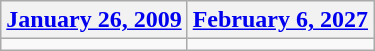<table class=wikitable>
<tr>
<th><a href='#'>January 26, 2009</a></th>
<th><a href='#'>February 6, 2027</a></th>
</tr>
<tr>
<td></td>
<td></td>
</tr>
</table>
